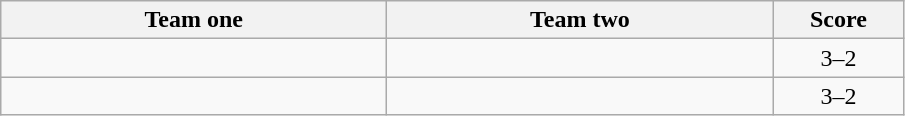<table class="wikitable" style="text-align: center">
<tr>
<th width=250>Team one</th>
<th width=250>Team two</th>
<th width=80>Score</th>
</tr>
<tr>
<td></td>
<td></td>
<td>3–2</td>
</tr>
<tr>
<td></td>
<td></td>
<td>3–2</td>
</tr>
</table>
